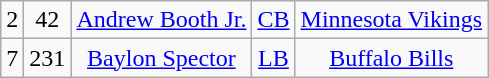<table class="wikitable" style="text-align:center">
<tr>
<td>2</td>
<td>42</td>
<td><a href='#'>Andrew Booth Jr.</a></td>
<td><a href='#'>CB</a></td>
<td><a href='#'>Minnesota Vikings</a></td>
</tr>
<tr>
<td>7</td>
<td>231</td>
<td><a href='#'>Baylon Spector</a></td>
<td><a href='#'>LB</a></td>
<td><a href='#'>Buffalo Bills</a></td>
</tr>
</table>
